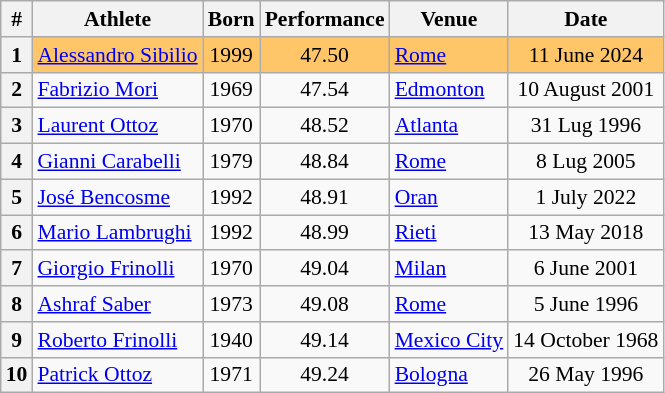<table class="wikitable" style="font-size:90%; text-align:center;">
<tr>
<th>#</th>
<th>Athlete</th>
<th>Born</th>
<th>Performance</th>
<th>Venue</th>
<th>Date</th>
</tr>
<tr bgcolor=ffc569>
<th>1</th>
<td align=left><a href='#'>Alessandro Sibilio</a></td>
<td>1999</td>
<td>47.50</td>
<td align=left> <a href='#'>Rome</a></td>
<td>11 June 2024</td>
</tr>
<tr>
<th>2</th>
<td align=left><a href='#'>Fabrizio Mori</a></td>
<td>1969</td>
<td>47.54</td>
<td align=left> <a href='#'>Edmonton</a></td>
<td>10 August 2001</td>
</tr>
<tr>
<th>3</th>
<td align=left><a href='#'>Laurent Ottoz</a></td>
<td>1970</td>
<td>48.52</td>
<td align=left> <a href='#'>Atlanta</a></td>
<td>31 Lug 1996</td>
</tr>
<tr>
<th>4</th>
<td align=left><a href='#'>Gianni Carabelli</a></td>
<td>1979</td>
<td>48.84</td>
<td align=left> <a href='#'>Rome</a></td>
<td>8 Lug 2005</td>
</tr>
<tr>
<th>5</th>
<td align=left><a href='#'>José Bencosme</a></td>
<td>1992</td>
<td>48.91</td>
<td align=left> <a href='#'>Oran</a></td>
<td>1 July 2022</td>
</tr>
<tr>
<th>6</th>
<td align=left><a href='#'>Mario Lambrughi</a></td>
<td>1992</td>
<td>48.99</td>
<td align=left> <a href='#'>Rieti</a></td>
<td>13 May 2018</td>
</tr>
<tr>
<th>7</th>
<td align=left><a href='#'>Giorgio Frinolli</a></td>
<td>1970</td>
<td>49.04</td>
<td align=left> <a href='#'>Milan</a></td>
<td>6 June 2001</td>
</tr>
<tr>
<th>8</th>
<td align=left><a href='#'>Ashraf Saber</a></td>
<td>1973</td>
<td>49.08</td>
<td align=left> <a href='#'>Rome</a></td>
<td>5 June 1996</td>
</tr>
<tr>
<th>9</th>
<td align=left><a href='#'>Roberto Frinolli</a></td>
<td>1940</td>
<td>49.14</td>
<td align=left> <a href='#'>Mexico City</a></td>
<td>14 October 1968</td>
</tr>
<tr>
<th>10</th>
<td align=left><a href='#'>Patrick Ottoz</a></td>
<td>1971</td>
<td>49.24</td>
<td align=left> <a href='#'>Bologna</a></td>
<td>26 May 1996</td>
</tr>
</table>
